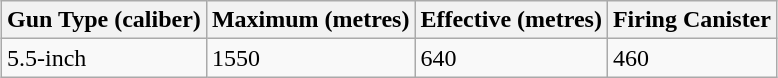<table class="wikitable" style="margin: 1em auto 1em auto">
<tr>
<th>Gun Type (caliber)</th>
<th>Maximum (metres)</th>
<th>Effective (metres)</th>
<th>Firing Canister</th>
</tr>
<tr>
<td>5.5-inch</td>
<td>1550</td>
<td>640</td>
<td>460</td>
</tr>
</table>
